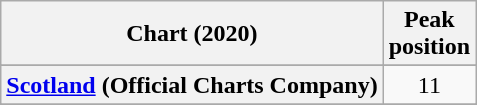<table class="wikitable sortable plainrowheaders" style="text-align:center">
<tr>
<th scope="col">Chart (2020)</th>
<th scope="col">Peak<br>position</th>
</tr>
<tr>
</tr>
<tr>
<th scope="row"><a href='#'>Scotland</a> (Official Charts Company)</th>
<td>11</td>
</tr>
<tr>
</tr>
<tr>
</tr>
</table>
